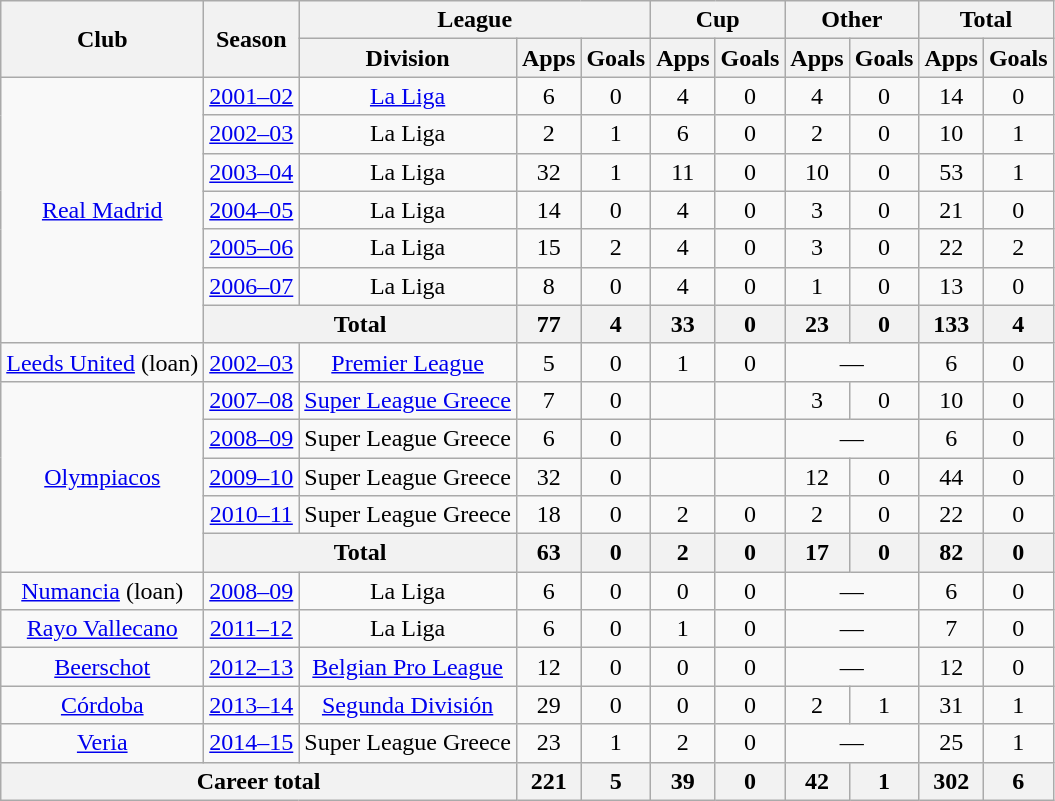<table class="wikitable" style="text-align: center;">
<tr>
<th rowspan="2">Club</th>
<th rowspan="2">Season</th>
<th colspan="3">League</th>
<th colspan="2">Cup</th>
<th colspan="2">Other</th>
<th colspan="2">Total</th>
</tr>
<tr>
<th>Division</th>
<th>Apps</th>
<th>Goals</th>
<th>Apps</th>
<th>Goals</th>
<th>Apps</th>
<th>Goals</th>
<th>Apps</th>
<th>Goals</th>
</tr>
<tr>
<td rowspan="7"><a href='#'>Real Madrid</a></td>
<td><a href='#'>2001–02</a></td>
<td><a href='#'>La Liga</a></td>
<td>6</td>
<td>0</td>
<td>4</td>
<td>0</td>
<td>4</td>
<td>0</td>
<td>14</td>
<td>0</td>
</tr>
<tr>
<td><a href='#'>2002–03</a></td>
<td>La Liga</td>
<td>2</td>
<td>1</td>
<td>6</td>
<td>0</td>
<td>2</td>
<td>0</td>
<td>10</td>
<td>1</td>
</tr>
<tr>
<td><a href='#'>2003–04</a></td>
<td>La Liga</td>
<td>32</td>
<td>1</td>
<td>11</td>
<td>0</td>
<td>10</td>
<td>0</td>
<td>53</td>
<td>1</td>
</tr>
<tr>
<td><a href='#'>2004–05</a></td>
<td>La Liga</td>
<td>14</td>
<td>0</td>
<td>4</td>
<td>0</td>
<td>3</td>
<td>0</td>
<td>21</td>
<td>0</td>
</tr>
<tr>
<td><a href='#'>2005–06</a></td>
<td>La Liga</td>
<td>15</td>
<td>2</td>
<td>4</td>
<td>0</td>
<td>3</td>
<td>0</td>
<td>22</td>
<td>2</td>
</tr>
<tr>
<td><a href='#'>2006–07</a></td>
<td>La Liga</td>
<td>8</td>
<td>0</td>
<td>4</td>
<td>0</td>
<td>1</td>
<td>0</td>
<td>13</td>
<td>0</td>
</tr>
<tr>
<th colspan="2">Total</th>
<th>77</th>
<th>4</th>
<th>33</th>
<th>0</th>
<th>23</th>
<th>0</th>
<th>133</th>
<th>4</th>
</tr>
<tr>
<td rowspan="1"><a href='#'>Leeds United</a> (loan)</td>
<td><a href='#'>2002–03</a></td>
<td><a href='#'>Premier League</a></td>
<td>5</td>
<td>0</td>
<td>1</td>
<td>0</td>
<td colspan="2">—</td>
<td>6</td>
<td>0</td>
</tr>
<tr>
<td rowspan="5"><a href='#'>Olympiacos</a></td>
<td><a href='#'>2007–08</a></td>
<td><a href='#'>Super League Greece</a></td>
<td>7</td>
<td>0</td>
<td></td>
<td></td>
<td>3</td>
<td>0</td>
<td>10</td>
<td>0</td>
</tr>
<tr>
<td><a href='#'>2008–09</a></td>
<td>Super League Greece</td>
<td>6</td>
<td>0</td>
<td></td>
<td></td>
<td colspan="2">—</td>
<td>6</td>
<td>0</td>
</tr>
<tr>
<td><a href='#'>2009–10</a></td>
<td>Super League Greece</td>
<td>32</td>
<td>0</td>
<td></td>
<td></td>
<td>12</td>
<td>0</td>
<td>44</td>
<td>0</td>
</tr>
<tr>
<td><a href='#'>2010–11</a></td>
<td>Super League Greece</td>
<td>18</td>
<td>0</td>
<td>2</td>
<td>0</td>
<td>2</td>
<td>0</td>
<td>22</td>
<td>0</td>
</tr>
<tr>
<th colspan="2">Total</th>
<th>63</th>
<th>0</th>
<th>2</th>
<th>0</th>
<th>17</th>
<th>0</th>
<th>82</th>
<th>0</th>
</tr>
<tr>
<td rowspan="1"><a href='#'>Numancia</a> (loan)</td>
<td><a href='#'>2008–09</a></td>
<td>La Liga</td>
<td>6</td>
<td>0</td>
<td>0</td>
<td>0</td>
<td colspan="2">—</td>
<td>6</td>
<td>0</td>
</tr>
<tr>
<td rowspan="1"><a href='#'>Rayo Vallecano</a></td>
<td><a href='#'>2011–12</a></td>
<td>La Liga</td>
<td>6</td>
<td>0</td>
<td>1</td>
<td>0</td>
<td colspan="2">—</td>
<td>7</td>
<td>0</td>
</tr>
<tr>
<td rowspan="1"><a href='#'>Beerschot</a></td>
<td><a href='#'>2012–13</a></td>
<td><a href='#'>Belgian Pro League</a></td>
<td>12</td>
<td>0</td>
<td>0</td>
<td>0</td>
<td colspan="2">—</td>
<td>12</td>
<td>0</td>
</tr>
<tr>
<td rowspan="1"><a href='#'>Córdoba</a></td>
<td><a href='#'>2013–14</a></td>
<td><a href='#'>Segunda División</a></td>
<td>29</td>
<td>0</td>
<td>0</td>
<td>0</td>
<td>2</td>
<td>1</td>
<td>31</td>
<td>1</td>
</tr>
<tr>
<td rowspan="1"><a href='#'>Veria</a></td>
<td><a href='#'>2014–15</a></td>
<td>Super League Greece</td>
<td>23</td>
<td>1</td>
<td>2</td>
<td>0</td>
<td colspan="2">—</td>
<td>25</td>
<td>1</td>
</tr>
<tr>
<th colspan="3">Career total</th>
<th>221</th>
<th>5</th>
<th>39</th>
<th>0</th>
<th>42</th>
<th>1</th>
<th>302</th>
<th>6</th>
</tr>
</table>
